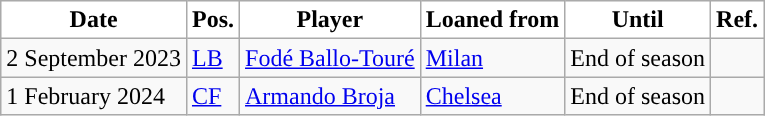<table class="wikitable plainrowheaders sortable">
<tr>
<th style="background:white; color:black; ">Date</th>
<th style="background:white; color:black; ">Pos.</th>
<th style="background:white; color:black; ">Player</th>
<th style="background:white; color:black; ">Loaned from</th>
<th style="background:white; color:black; ">Until</th>
<th style="background:white; color:black; ">Ref.</th>
</tr>
<tr>
<td>2 September 2023</td>
<td><a href='#'>LB</a></td>
<td> <a href='#'>Fodé Ballo-Touré</a></td>
<td> <a href='#'>Milan</a></td>
<td>End of season</td>
<td></td>
</tr>
<tr>
<td>1 February 2024</td>
<td><a href='#'>CF</a></td>
<td> <a href='#'>Armando Broja</a></td>
<td> <a href='#'>Chelsea</a></td>
<td>End of season</td>
<td></td>
</tr>
</table>
